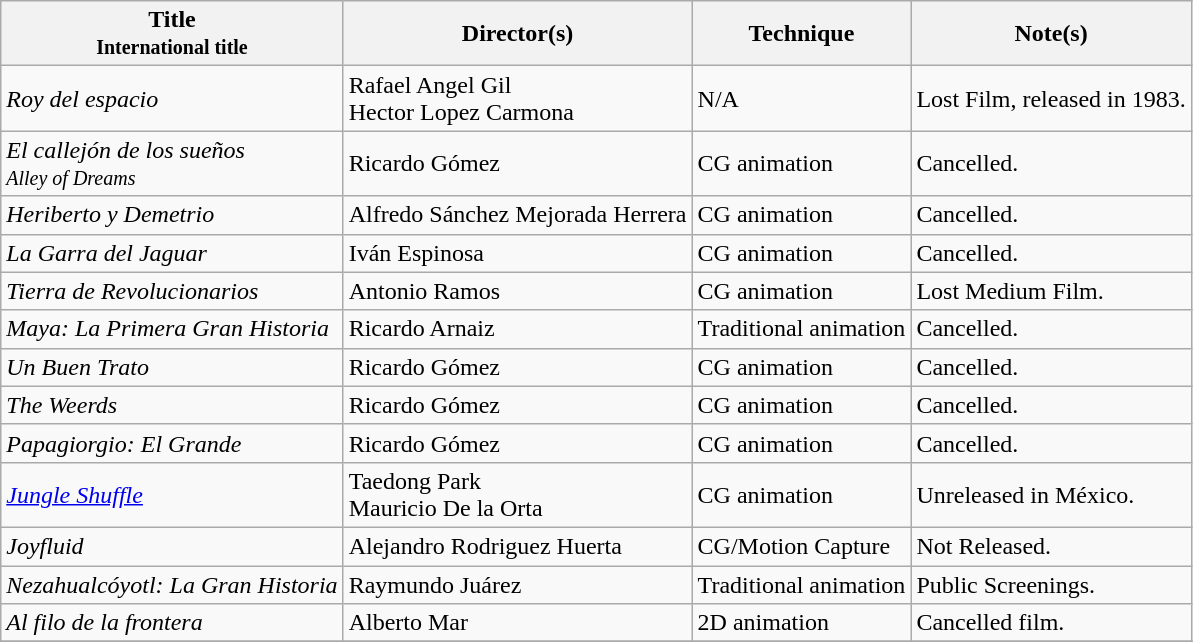<table class="wikitable sortable">
<tr>
<th>Title<br><small>International title</small></th>
<th>Director(s)</th>
<th>Technique</th>
<th>Note(s)</th>
</tr>
<tr>
<td><em>Roy del espacio</em></td>
<td>Rafael Angel Gil<br>Hector Lopez Carmona</td>
<td>N/A</td>
<td>Lost Film, released in 1983.</td>
</tr>
<tr>
<td><em>El callejón de los sueños</em><br><small><em>Alley of Dreams</em></small></td>
<td>Ricardo Gómez</td>
<td>CG animation</td>
<td>Cancelled.</td>
</tr>
<tr>
<td><em>Heriberto y Demetrio</em></td>
<td>Alfredo Sánchez Mejorada Herrera</td>
<td>CG animation</td>
<td>Cancelled.</td>
</tr>
<tr>
<td><em>La Garra del Jaguar</em></td>
<td>Iván Espinosa</td>
<td>CG animation</td>
<td>Cancelled.</td>
</tr>
<tr>
<td><em>Tierra de Revolucionarios</em></td>
<td>Antonio Ramos</td>
<td>CG animation</td>
<td>Lost Medium Film.</td>
</tr>
<tr>
<td><em>Maya: La Primera Gran Historia</em></td>
<td>Ricardo Arnaiz</td>
<td>Traditional animation</td>
<td>Cancelled.</td>
</tr>
<tr>
<td><em>Un Buen Trato</em></td>
<td>Ricardo Gómez</td>
<td>CG animation</td>
<td>Cancelled.</td>
</tr>
<tr>
<td><em>The Weerds</em></td>
<td>Ricardo Gómez</td>
<td>CG animation</td>
<td>Cancelled.</td>
</tr>
<tr>
<td><em>Papagiorgio: El Grande</em></td>
<td>Ricardo Gómez</td>
<td>CG animation</td>
<td>Cancelled.</td>
</tr>
<tr>
<td><em><a href='#'>Jungle Shuffle</a></em></td>
<td>Taedong Park<br>Mauricio De la Orta</td>
<td>CG animation</td>
<td>Unreleased in México.</td>
</tr>
<tr>
<td><em>Joyfluid</em></td>
<td>Alejandro Rodriguez Huerta</td>
<td>CG/Motion Capture</td>
<td>Not Released.</td>
</tr>
<tr>
<td><em>Nezahualcóyotl: La Gran Historia</em></td>
<td>Raymundo Juárez</td>
<td>Traditional animation</td>
<td>Public Screenings.</td>
</tr>
<tr>
<td><em>Al filo de la frontera</em></td>
<td>Alberto Mar</td>
<td>2D animation</td>
<td>Cancelled film.</td>
</tr>
<tr>
</tr>
</table>
